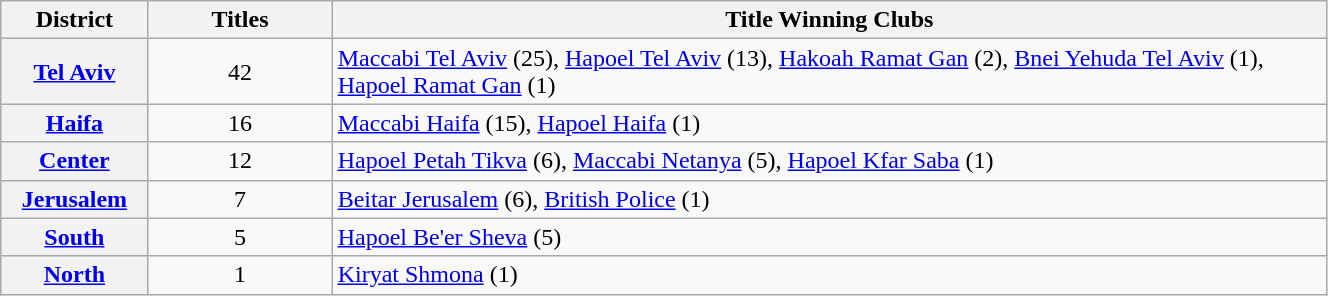<table class="wikitable sortable plainrowheaders" style="width:70%;" style="text-align: left;">
<tr>
<th style="width:6%;">District</th>
<th style="width:10%;">Titles</th>
<th style="width:54%;">Title Winning Clubs</th>
</tr>
<tr>
<th scope="row"><a href='#'>Tel Aviv</a></th>
<td align="center">42</td>
<td><a href='#'>Maccabi Tel Aviv</a> (25), <a href='#'>Hapoel Tel Aviv</a> (13), <a href='#'>Hakoah Ramat Gan</a> (2), <a href='#'>Bnei Yehuda Tel Aviv</a> (1), <a href='#'>Hapoel Ramat Gan</a> (1)</td>
</tr>
<tr>
<th scope="row"><a href='#'>Haifa</a></th>
<td align="center">16</td>
<td><a href='#'>Maccabi Haifa</a> (15), <a href='#'>Hapoel Haifa</a> (1)</td>
</tr>
<tr>
<th scope="row"><a href='#'>Center</a></th>
<td align="center">12</td>
<td><a href='#'>Hapoel Petah Tikva</a> (6), <a href='#'>Maccabi Netanya</a> (5), <a href='#'>Hapoel Kfar Saba</a> (1)</td>
</tr>
<tr>
<th scope="row"><a href='#'>Jerusalem</a></th>
<td align="center">7</td>
<td><a href='#'>Beitar Jerusalem</a> (6), <a href='#'>British Police</a> (1)</td>
</tr>
<tr>
<th scope="row"><a href='#'>South</a></th>
<td align="center">5</td>
<td><a href='#'>Hapoel Be'er Sheva</a> (5)</td>
</tr>
<tr>
<th scope="row"><a href='#'>North</a></th>
<td align="center">1</td>
<td><a href='#'>Kiryat Shmona</a> (1)</td>
</tr>
</table>
